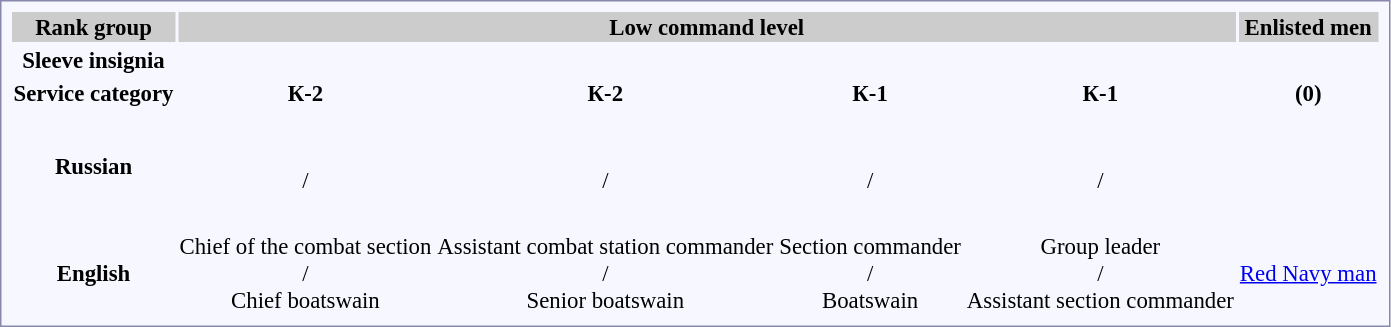<table style="border:1px solid #8888aa; background-color:#f7f8ff; padding:5px; font-size:95%; margin: 0px 12px 12px 0px;">
<tr bgcolor="#CCCCCC">
<th>Rank group</th>
<th colspan="4"><strong>Low command level</strong></th>
<th colspan=1><strong>Enlisted men</strong></th>
</tr>
<tr style="text-align:center;">
<th>Sleeve insignia</th>
<td></td>
<td></td>
<td></td>
<td></td>
<td></td>
</tr>
<tr style="text-align:center;">
<th>Service category</th>
<td><strong>К-2</strong></td>
<td><strong>К-2</strong></td>
<td><strong>К-1</strong></td>
<td><strong>К-1</strong></td>
<td><strong>(0)</strong></td>
</tr>
<tr style="text-align:center;">
<th>Russian</th>
<td><br><br>/<br><br></td>
<td><br><br>/<br><br></td>
<td><br><br>/<br><br></td>
<td><br><br>/<br><br></td>
<td><br></td>
</tr>
<tr style="text-align:center;">
<td colspan=6></td>
</tr>
<tr style="text-align:center;">
<th>English</th>
<td>Chief of the combat section<br>/<br>Chief boatswain</td>
<td>Assistant combat station commander<br>/<br>Senior boatswain</td>
<td>Section commander<br>/<br>Boatswain</td>
<td>Group leader<br>/<br>Assistant section commander</td>
<td><a href='#'>Red Navy man</a></td>
</tr>
</table>
